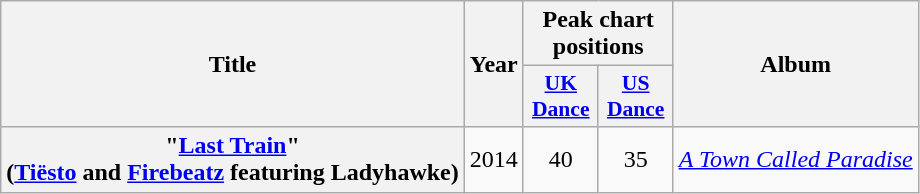<table class="wikitable plainrowheaders" style="text-align:center;">
<tr>
<th scope="col" rowspan="2">Title</th>
<th scope="col" rowspan="2">Year</th>
<th scope="col" colspan="2">Peak chart positions</th>
<th scope="col" rowspan="2">Album</th>
</tr>
<tr>
<th style="width:3em;font-size:90%"><a href='#'>UK<br>Dance</a><br></th>
<th style="width:3em;font-size:90%"><a href='#'>US<br>Dance</a><br></th>
</tr>
<tr>
<th scope="row">"<a href='#'>Last Train</a>"<br><span>(<a href='#'>Tiësto</a> and <a href='#'>Firebeatz</a> featuring Ladyhawke)</span></th>
<td>2014</td>
<td>40</td>
<td>35</td>
<td><em><a href='#'>A Town Called Paradise</a></em></td>
</tr>
</table>
